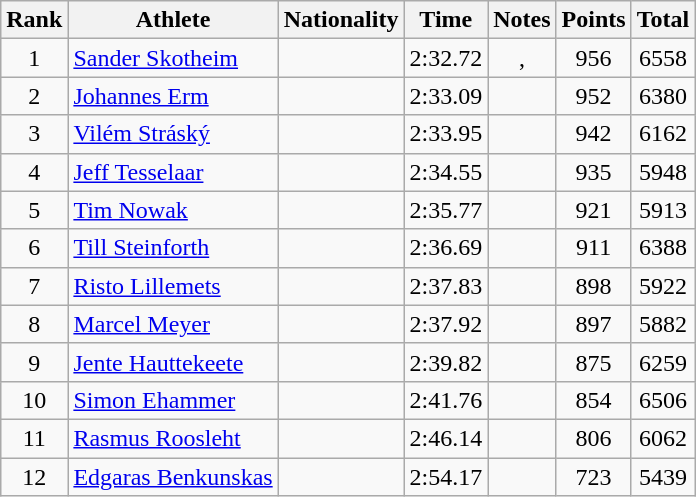<table class="wikitable sortable" style="text-align:center">
<tr>
<th>Rank</th>
<th>Athlete</th>
<th>Nationality</th>
<th>Time</th>
<th>Notes</th>
<th>Points</th>
<th>Total</th>
</tr>
<tr>
<td>1</td>
<td align="left"><a href='#'>Sander Skotheim</a></td>
<td align="left"></td>
<td>2:32.72</td>
<td>, </td>
<td>956</td>
<td>6558</td>
</tr>
<tr>
<td>2</td>
<td align="left"><a href='#'>Johannes Erm</a></td>
<td align="left"></td>
<td>2:33.09</td>
<td></td>
<td>952</td>
<td>6380</td>
</tr>
<tr>
<td>3</td>
<td align="left"><a href='#'>Vilém Stráský</a></td>
<td align="left"></td>
<td>2:33.95</td>
<td></td>
<td>942</td>
<td>6162</td>
</tr>
<tr>
<td>4</td>
<td align="left"><a href='#'>Jeff Tesselaar</a></td>
<td align="left"></td>
<td>2:34.55</td>
<td></td>
<td>935</td>
<td>5948</td>
</tr>
<tr>
<td>5</td>
<td align="left"><a href='#'>Tim Nowak</a></td>
<td align="left"></td>
<td>2:35.77</td>
<td></td>
<td>921</td>
<td>5913</td>
</tr>
<tr>
<td>6</td>
<td align="left"><a href='#'>Till Steinforth</a></td>
<td align="left"></td>
<td>2:36.69</td>
<td></td>
<td>911</td>
<td>6388</td>
</tr>
<tr>
<td>7</td>
<td align="left"><a href='#'>Risto Lillemets</a></td>
<td align="left"></td>
<td>2:37.83</td>
<td></td>
<td>898</td>
<td>5922</td>
</tr>
<tr>
<td>8</td>
<td align="left"><a href='#'>Marcel Meyer</a></td>
<td align="left"></td>
<td>2:37.92</td>
<td></td>
<td>897</td>
<td>5882</td>
</tr>
<tr>
<td>9</td>
<td align="left"><a href='#'>Jente Hauttekeete</a></td>
<td align="left"></td>
<td>2:39.82</td>
<td></td>
<td>875</td>
<td>6259</td>
</tr>
<tr>
<td>10</td>
<td align="left"><a href='#'>Simon Ehammer</a></td>
<td align="left"></td>
<td>2:41.76</td>
<td></td>
<td>854</td>
<td>6506</td>
</tr>
<tr>
<td>11</td>
<td align="left"><a href='#'>Rasmus Roosleht</a></td>
<td align="left"></td>
<td>2:46.14</td>
<td></td>
<td>806</td>
<td>6062</td>
</tr>
<tr>
<td>12</td>
<td align="left"><a href='#'>Edgaras Benkunskas</a></td>
<td align="left"></td>
<td>2:54.17</td>
<td></td>
<td>723</td>
<td>5439</td>
</tr>
</table>
